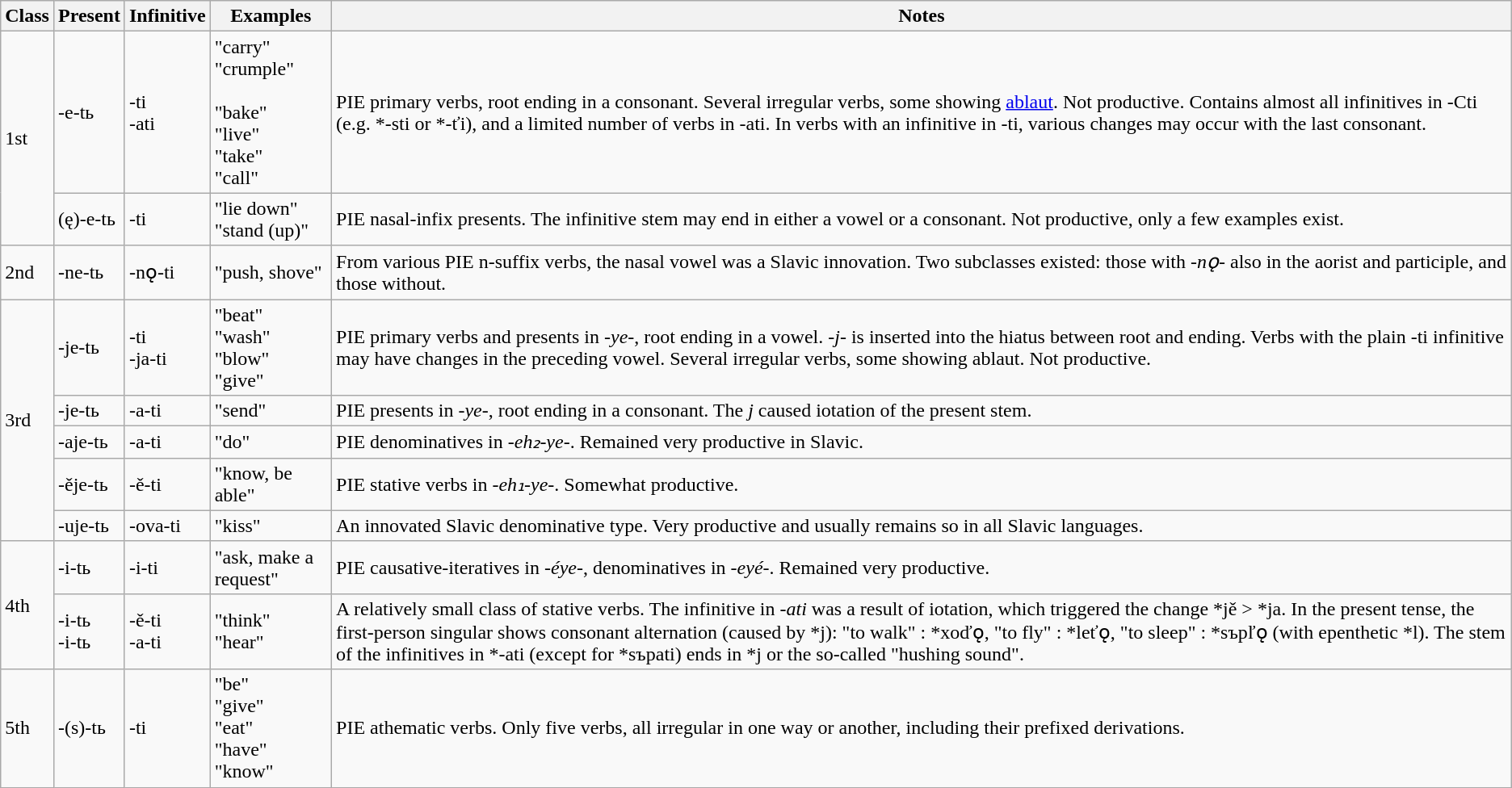<table class="wikitable">
<tr>
<th>Class</th>
<th>Present</th>
<th>Infinitive</th>
<th>Examples</th>
<th>Notes</th>
</tr>
<tr>
<td rowspan="2">1st</td>
<td>-e-tь</td>
<td>-ti<br>-ati</td>
<td> "carry"<br> "crumple"<br><br> "bake"<br> "live"<br> "take"<br> "call"</td>
<td>PIE primary verbs, root ending in a consonant. Several irregular verbs, some showing <a href='#'>ablaut</a>. Not productive. Contains almost all infinitives in -Cti (e.g. *-sti or *-ťi), and a limited number of verbs in -ati. In verbs with an infinitive in -ti, various changes may occur with the last consonant.</td>
</tr>
<tr>
<td>(ę)-e-tь</td>
<td>-ti</td>
<td> "lie down"<br> "stand (up)"</td>
<td>PIE nasal-infix presents. The infinitive stem may end in either a vowel or a consonant. Not productive, only a few examples exist.</td>
</tr>
<tr>
<td>2nd</td>
<td>-ne-tь</td>
<td>-nǫ-ti</td>
<td> "push, shove"</td>
<td>From various PIE n-suffix verbs, the nasal vowel was a Slavic innovation. Two subclasses existed: those with <em>-nǫ-</em> also in the aorist and participle, and those without.</td>
</tr>
<tr>
<td rowspan="5">3rd</td>
<td>-je-tь</td>
<td>-ti<br>-ja-ti</td>
<td> "beat"<br> "wash"<br> "blow"<br> "give"</td>
<td>PIE primary verbs and presents in <em>-ye-</em>, root ending in a vowel. <em>-j-</em> is inserted into the hiatus between root and ending. Verbs with the plain -ti infinitive may have changes in the preceding vowel. Several irregular verbs, some showing ablaut. Not productive.</td>
</tr>
<tr>
<td>-je-tь</td>
<td>-a-ti</td>
<td> "send"</td>
<td>PIE presents in <em>-ye-</em>, root ending in a consonant. The <em>j</em> caused iotation of the present stem.</td>
</tr>
<tr>
<td>-aje-tь</td>
<td>-a-ti</td>
<td> "do"</td>
<td>PIE denominatives in <em>-eh₂-ye-</em>. Remained very productive in Slavic.</td>
</tr>
<tr>
<td>-ěje-tь</td>
<td>-ě-ti</td>
<td> "know, be able"</td>
<td>PIE stative verbs in <em>-eh₁-ye-</em>. Somewhat productive.</td>
</tr>
<tr>
<td>-uje-tь</td>
<td>-ova-ti</td>
<td> "kiss"</td>
<td>An innovated Slavic denominative type. Very productive and usually remains so in all Slavic languages.</td>
</tr>
<tr>
<td rowspan="2">4th</td>
<td>-i-tь</td>
<td>-i-ti</td>
<td> "ask, make a request"</td>
<td>PIE causative-iteratives in <em>-éye-</em>, denominatives in <em>-eyé-</em>. Remained very productive.</td>
</tr>
<tr>
<td>-i-tь<br>-i-tь</td>
<td>-ě-ti<br>-a-ti</td>
<td> "think"<br> "hear"</td>
<td>A relatively small class of stative verbs. The infinitive in <em>-ati</em> was a result of iotation, which triggered the change *jě > *ja. In the present tense, the first-person singular shows consonant alternation (caused by *j):  "to walk" : *xoďǫ,  "to fly" : *leťǫ,  "to sleep" : *sъpľǫ (with epenthetic *l). The stem of the infinitives in *-ati (except for *sъpati) ends in *j or the so-called "hushing sound".</td>
</tr>
<tr>
<td>5th</td>
<td>-(s)-tь</td>
<td>-ti</td>
<td> "be"<br> "give"<br> "eat"<br> "have"<br> "know"</td>
<td>PIE athematic verbs. Only five verbs, all irregular in one way or another, including their prefixed derivations.</td>
</tr>
</table>
